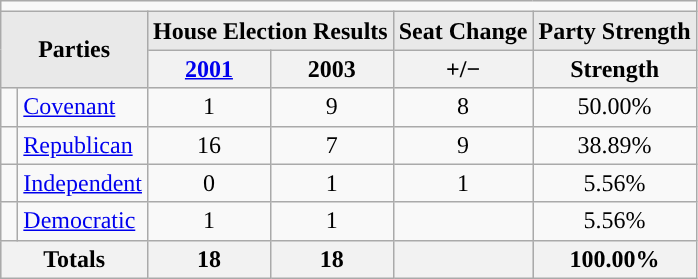<table class   ="wikitable">
<tr>
<td colspan="6"></td>
</tr>
<tr>
<th style   ="background:#e9e9e9; text-align:center" rowspan="2" colspan="2">Parties</th>
<th style   ="background:#e9e9e9; text-align:center" colspan="2">House Election Results</th>
<th style   ="background:#e9e9e9; text-align:center" colspan="1">Seat Change</th>
<th style   ="background:#e9e9e9; text-align:center" colspan="1">Party Strength</th>
</tr>
<tr style ="background:#e9e9e9">
<th><a href='#'>2001</a></th>
<th>2003</th>
<th>+/−</th>
<th>Strength</th>
</tr>
<tr>
<td style="background-color:"> </td>
<td><a href='#'>Covenant</a></td>
<td align = center>1</td>
<td align = center>9</td>
<td align = center>8 </td>
<td align = center>50.00%</td>
</tr>
<tr>
<td style="background-color:"> </td>
<td><a href='#'>Republican</a></td>
<td align = center>16</td>
<td align = center>7</td>
<td align = center>9 </td>
<td align = center>38.89%</td>
</tr>
<tr>
<td style="background-color:"> </td>
<td><a href='#'>Independent</a></td>
<td align = center>0</td>
<td align = center>1</td>
<td align = center>1 </td>
<td align = center>5.56%</td>
</tr>
<tr>
<td style="background-color:"> </td>
<td><a href='#'>Democratic</a></td>
<td align = center>1</td>
<td align = center>1</td>
<td align = center></td>
<td align = center>5.56%</td>
</tr>
<tr style = "background:#ccc">
<th colspan = "2">Totals</th>
<th>18</th>
<th>18</th>
<th></th>
<th>100.00%</th>
</tr>
</table>
